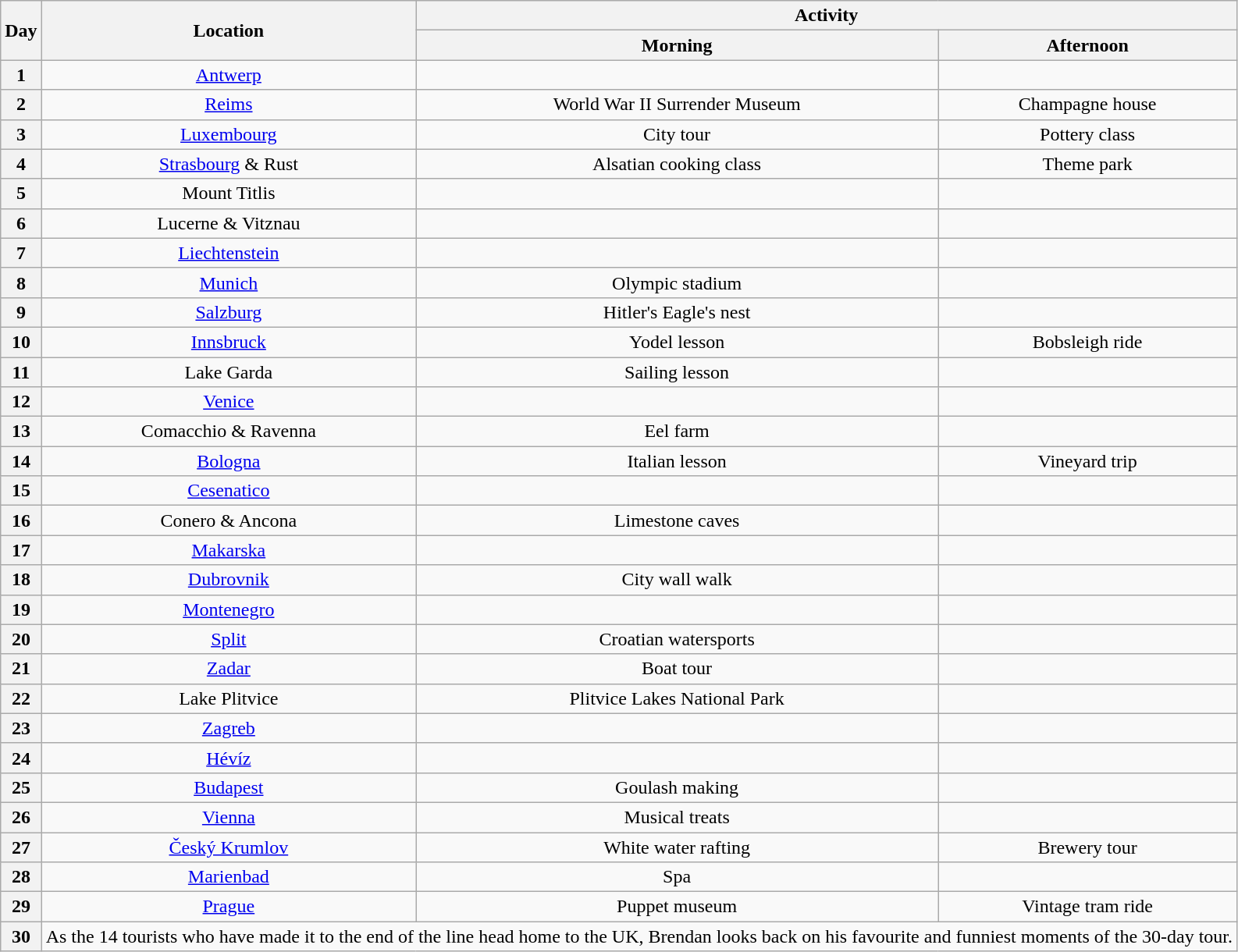<table class="wikitable" style="text-align:center;">
<tr>
<th scope="col" rowspan="2">Day</th>
<th scope="col" rowspan="2">Location</th>
<th scope="col" colspan="2">Activity</th>
</tr>
<tr>
<th scope="col">Morning</th>
<th scope="col">Afternoon</th>
</tr>
<tr>
<th scope="row">1</th>
<td><a href='#'>Antwerp</a></td>
<td></td>
<td></td>
</tr>
<tr>
<th scope="row">2</th>
<td><a href='#'>Reims</a></td>
<td>World War II Surrender Museum</td>
<td>Champagne house</td>
</tr>
<tr>
<th scope="row">3</th>
<td><a href='#'>Luxembourg</a></td>
<td>City tour</td>
<td>Pottery class</td>
</tr>
<tr>
<th scope="row">4</th>
<td><a href='#'>Strasbourg</a> & Rust</td>
<td>Alsatian cooking class</td>
<td>Theme park</td>
</tr>
<tr>
<th scope="row">5</th>
<td>Mount Titlis</td>
<td></td>
<td></td>
</tr>
<tr>
<th scope="row">6</th>
<td>Lucerne & Vitznau</td>
<td></td>
<td></td>
</tr>
<tr>
<th scope="row">7</th>
<td><a href='#'>Liechtenstein</a></td>
<td></td>
<td></td>
</tr>
<tr>
<th scope="row">8</th>
<td><a href='#'>Munich</a></td>
<td>Olympic stadium</td>
<td></td>
</tr>
<tr>
<th scope="row">9</th>
<td><a href='#'>Salzburg</a></td>
<td>Hitler's Eagle's nest</td>
<td></td>
</tr>
<tr>
<th scope="row">10</th>
<td><a href='#'>Innsbruck</a></td>
<td>Yodel lesson</td>
<td>Bobsleigh ride</td>
</tr>
<tr>
<th scope="row">11</th>
<td>Lake Garda</td>
<td>Sailing lesson</td>
<td></td>
</tr>
<tr>
<th scope="row">12</th>
<td><a href='#'>Venice</a></td>
<td></td>
<td></td>
</tr>
<tr>
<th scope="row">13</th>
<td>Comacchio & Ravenna</td>
<td>Eel farm</td>
<td></td>
</tr>
<tr>
<th scope="row">14</th>
<td><a href='#'>Bologna</a></td>
<td>Italian lesson</td>
<td>Vineyard trip</td>
</tr>
<tr>
<th scope="row">15</th>
<td><a href='#'>Cesenatico</a></td>
<td></td>
<td></td>
</tr>
<tr>
<th scope="row">16</th>
<td>Conero & Ancona</td>
<td>Limestone caves</td>
<td></td>
</tr>
<tr>
<th scope="row">17</th>
<td><a href='#'>Makarska</a></td>
<td></td>
<td></td>
</tr>
<tr>
<th scope="row">18</th>
<td><a href='#'>Dubrovnik</a></td>
<td>City wall walk</td>
<td></td>
</tr>
<tr>
<th scope="row">19</th>
<td><a href='#'>Montenegro</a></td>
<td></td>
<td></td>
</tr>
<tr>
<th scope="row">20</th>
<td><a href='#'>Split</a></td>
<td>Croatian watersports</td>
<td></td>
</tr>
<tr>
<th scope="row">21</th>
<td><a href='#'>Zadar</a></td>
<td>Boat tour</td>
<td></td>
</tr>
<tr>
<th scope="row">22</th>
<td>Lake Plitvice</td>
<td>Plitvice Lakes National Park</td>
<td></td>
</tr>
<tr>
<th scope="row">23</th>
<td><a href='#'>Zagreb</a></td>
<td></td>
<td></td>
</tr>
<tr>
<th scope="row">24</th>
<td><a href='#'>Hévíz</a></td>
<td></td>
<td></td>
</tr>
<tr>
<th scope="row">25</th>
<td><a href='#'>Budapest</a></td>
<td>Goulash making</td>
<td></td>
</tr>
<tr>
<th scope="row">26</th>
<td><a href='#'>Vienna</a></td>
<td>Musical treats</td>
<td></td>
</tr>
<tr>
<th scope="row">27</th>
<td><a href='#'>Český Krumlov</a></td>
<td>White water rafting</td>
<td>Brewery tour</td>
</tr>
<tr>
<th scope="row">28</th>
<td><a href='#'>Marienbad</a></td>
<td>Spa</td>
<td></td>
</tr>
<tr>
<th scope="row">29</th>
<td><a href='#'>Prague</a></td>
<td>Puppet museum</td>
<td>Vintage tram ride</td>
</tr>
<tr>
<th scope="row">30</th>
<td colspan="3">As the 14 tourists who have made it to the end of the line head home to the UK, Brendan looks back on his favourite and funniest moments of the 30-day tour.</td>
</tr>
</table>
